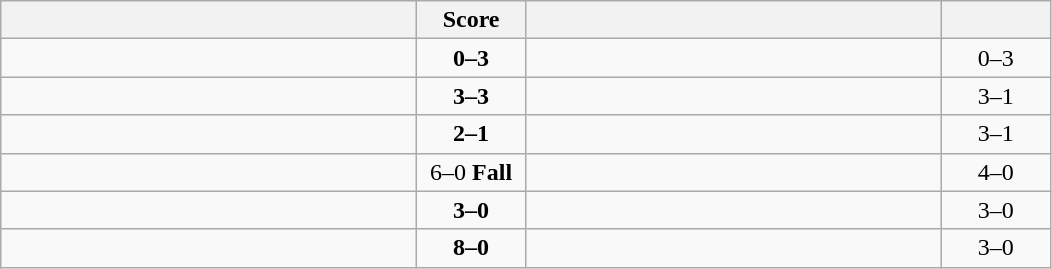<table class="wikitable" style="text-align: center; ">
<tr>
<th align="right" width="270"></th>
<th width="65">Score</th>
<th align="left" width="270"></th>
<th width="65"></th>
</tr>
<tr>
<td align="left"></td>
<td><strong>0–3</strong></td>
<td align="left"><strong></strong></td>
<td>0–3 <strong></strong></td>
</tr>
<tr>
<td align="left"><strong></strong></td>
<td><strong>3–3</strong></td>
<td align="left"></td>
<td>3–1 <strong></strong></td>
</tr>
<tr>
<td align="left"><strong></strong></td>
<td><strong>2–1</strong></td>
<td align="left"></td>
<td>3–1 <strong></strong></td>
</tr>
<tr>
<td align="left"><strong></strong></td>
<td>6–0 <strong>Fall</strong></td>
<td align="left"></td>
<td>4–0 <strong></strong></td>
</tr>
<tr>
<td align="left"><strong></strong></td>
<td><strong>3–0</strong></td>
<td align="left"></td>
<td>3–0 <strong></strong></td>
</tr>
<tr>
<td align="left"><strong></strong></td>
<td><strong>8–0</strong></td>
<td align="left"></td>
<td>3–0 <strong></strong></td>
</tr>
</table>
